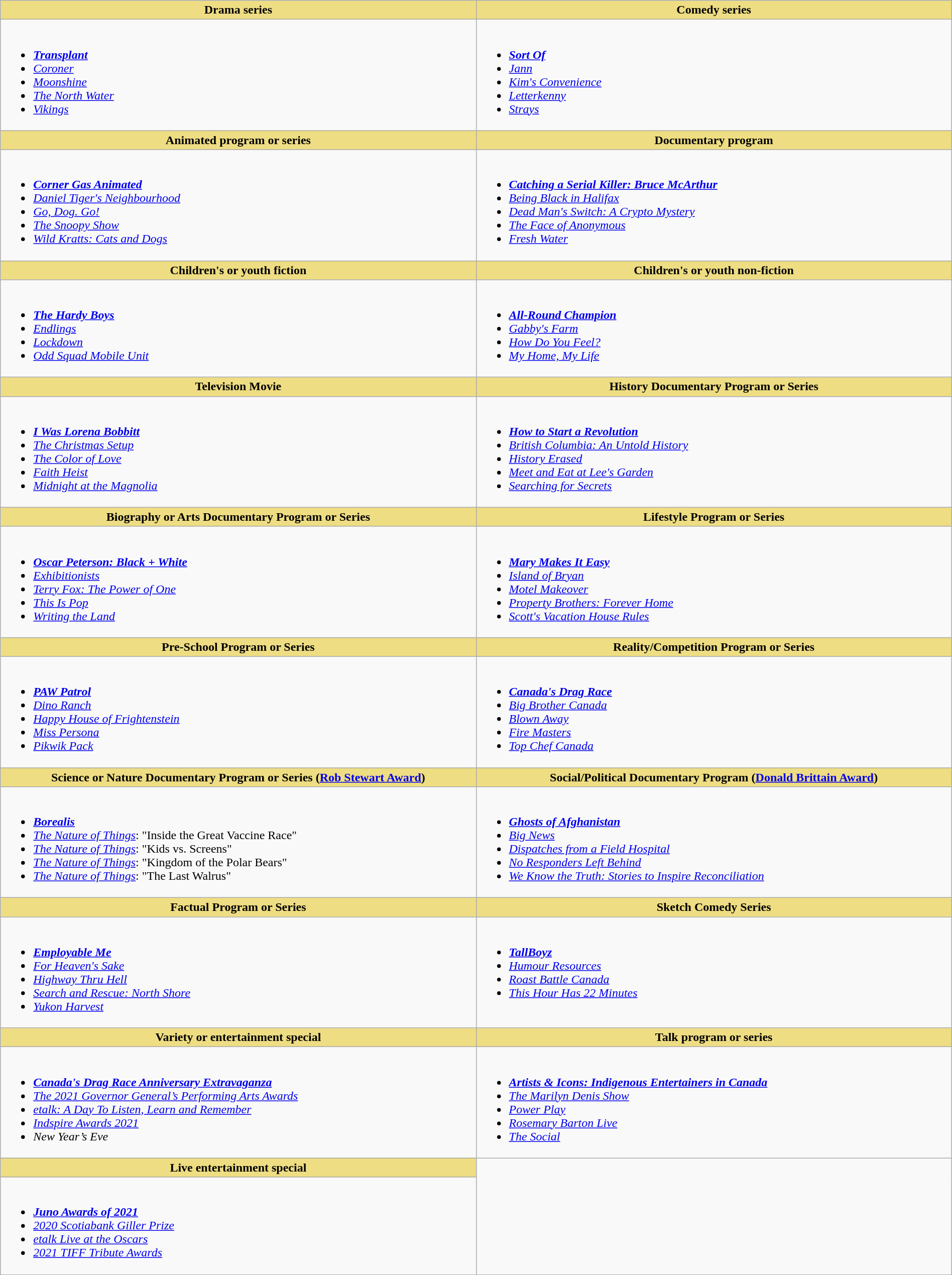<table class=wikitable width="100%">
<tr>
<th style="background:#EEDD82; width:50%">Drama series</th>
<th style="background:#EEDD82; width:50%">Comedy series</th>
</tr>
<tr>
<td valign="top"><br><ul><li> <strong><em><a href='#'>Transplant</a></em></strong></li><li><em><a href='#'>Coroner</a></em></li><li><em><a href='#'>Moonshine</a></em></li><li><em><a href='#'>The North Water</a></em></li><li><em><a href='#'>Vikings</a></em></li></ul></td>
<td valign="top"><br><ul><li> <strong><em><a href='#'>Sort Of</a></em></strong></li><li><em><a href='#'>Jann</a></em></li><li><em><a href='#'>Kim's Convenience</a></em></li><li><em><a href='#'>Letterkenny</a></em></li><li><em><a href='#'>Strays</a></em></li></ul></td>
</tr>
<tr>
<th style="background:#EEDD82; width:50%">Animated program or series</th>
<th style="background:#EEDD82; width:50%">Documentary program</th>
</tr>
<tr>
<td valign="top"><br><ul><li> <strong><em><a href='#'>Corner Gas Animated</a></em></strong></li><li><em><a href='#'>Daniel Tiger's Neighbourhood</a></em></li><li><em><a href='#'>Go, Dog. Go!</a></em></li><li><em><a href='#'>The Snoopy Show</a></em></li><li><em><a href='#'>Wild Kratts: Cats and Dogs</a></em></li></ul></td>
<td valign="top"><br><ul><li> <strong><em><a href='#'>Catching a Serial Killer: Bruce McArthur</a></em></strong></li><li><em><a href='#'>Being Black in Halifax</a></em></li><li><em><a href='#'>Dead Man's Switch: A Crypto Mystery</a></em></li><li><em><a href='#'>The Face of Anonymous</a></em></li><li><em><a href='#'>Fresh Water</a></em></li></ul></td>
</tr>
<tr>
<th style="background:#EEDD82; width:50%">Children's or youth fiction</th>
<th style="background:#EEDD82; width:50%">Children's or youth non-fiction</th>
</tr>
<tr>
<td valign="top"><br><ul><li> <strong><em><a href='#'>The Hardy Boys</a></em></strong></li><li><em><a href='#'>Endlings</a></em></li><li><em><a href='#'>Lockdown</a></em></li><li><em><a href='#'>Odd Squad Mobile Unit</a></em></li></ul></td>
<td valign="top"><br><ul><li> <strong><em><a href='#'>All-Round Champion</a></em></strong></li><li><em><a href='#'>Gabby's Farm</a></em></li><li><em><a href='#'>How Do You Feel?</a></em></li><li><em><a href='#'>My Home, My Life</a></em></li></ul></td>
</tr>
<tr>
<th style="background:#EEDD82; width:50%">Television Movie</th>
<th style="background:#EEDD82; width:50%">History Documentary Program or Series</th>
</tr>
<tr>
<td valign="top"><br><ul><li> <strong><em><a href='#'>I Was Lorena Bobbitt</a></em></strong></li><li><em><a href='#'>The Christmas Setup</a></em></li><li><em><a href='#'>The Color of Love</a></em></li><li><em><a href='#'>Faith Heist</a></em></li><li><em><a href='#'>Midnight at the Magnolia</a></em></li></ul></td>
<td valign="top"><br><ul><li> <strong><em><a href='#'>How to Start a Revolution</a></em></strong></li><li><em><a href='#'>British Columbia: An Untold History</a></em></li><li><em><a href='#'>History Erased</a></em></li><li><em><a href='#'>Meet and Eat at Lee's Garden</a></em></li><li><em><a href='#'>Searching for Secrets</a></em></li></ul></td>
</tr>
<tr>
<th style="background:#EEDD82; width:50%">Biography or Arts Documentary Program or Series</th>
<th style="background:#EEDD82; width:50%">Lifestyle Program or Series</th>
</tr>
<tr>
<td valign="top"><br><ul><li> <strong><em><a href='#'>Oscar Peterson: Black + White</a></em></strong></li><li><em><a href='#'>Exhibitionists</a></em></li><li><em><a href='#'>Terry Fox: The Power of One</a></em></li><li><em><a href='#'>This Is Pop</a></em></li><li><em><a href='#'>Writing the Land</a></em></li></ul></td>
<td valign="top"><br><ul><li> <strong><em><a href='#'>Mary Makes It Easy</a></em></strong></li><li><em><a href='#'>Island of Bryan</a></em></li><li><em><a href='#'>Motel Makeover</a></em></li><li><em><a href='#'>Property Brothers: Forever Home</a></em></li><li><em><a href='#'>Scott's Vacation House Rules</a></em></li></ul></td>
</tr>
<tr>
<th style="background:#EEDD82; width:50%">Pre-School Program or Series</th>
<th style="background:#EEDD82; width:50%">Reality/Competition Program or Series</th>
</tr>
<tr>
<td valign="top"><br><ul><li> <strong><em><a href='#'>PAW Patrol</a></em></strong></li><li><em><a href='#'>Dino Ranch</a></em></li><li><em><a href='#'>Happy House of Frightenstein</a></em></li><li><em><a href='#'>Miss Persona</a></em></li><li><em><a href='#'>Pikwik Pack</a></em></li></ul></td>
<td valign="top"><br><ul><li> <strong><em><a href='#'>Canada's Drag Race</a></em></strong></li><li><em><a href='#'>Big Brother Canada</a></em></li><li><em><a href='#'>Blown Away</a></em></li><li><em><a href='#'>Fire Masters</a></em></li><li><em><a href='#'>Top Chef Canada</a></em></li></ul></td>
</tr>
<tr>
<th style="background:#EEDD82; width:50%">Science or Nature Documentary Program or Series (<a href='#'>Rob Stewart Award</a>)</th>
<th style="background:#EEDD82; width:50%">Social/Political Documentary Program (<a href='#'>Donald Brittain Award</a>)</th>
</tr>
<tr>
<td valign="top"><br><ul><li> <strong><em><a href='#'>Borealis</a></em></strong></li><li><em><a href='#'>The Nature of Things</a></em>: "Inside the Great Vaccine Race"</li><li><em><a href='#'>The Nature of Things</a></em>: "Kids vs. Screens"</li><li><em><a href='#'>The Nature of Things</a></em>: "Kingdom of the Polar Bears"</li><li><em><a href='#'>The Nature of Things</a></em>: "The Last Walrus"</li></ul></td>
<td valign="top"><br><ul><li> <strong><em><a href='#'>Ghosts of Afghanistan</a></em></strong></li><li><em><a href='#'>Big News</a></em></li><li><em><a href='#'>Dispatches from a Field Hospital</a></em></li><li><em><a href='#'>No Responders Left Behind</a></em></li><li><em><a href='#'>We Know the Truth: Stories to Inspire Reconciliation</a></em></li></ul></td>
</tr>
<tr>
<th style="background:#EEDD82; width:50%">Factual Program or Series</th>
<th style="background:#EEDD82; width:50%">Sketch Comedy Series</th>
</tr>
<tr>
<td valign="top"><br><ul><li> <strong><em><a href='#'>Employable Me</a></em></strong></li><li><em><a href='#'>For Heaven's Sake</a></em></li><li><em><a href='#'>Highway Thru Hell</a></em></li><li><em><a href='#'>Search and Rescue: North Shore</a></em></li><li><em><a href='#'>Yukon Harvest</a></em></li></ul></td>
<td valign="top"><br><ul><li> <strong><em><a href='#'>TallBoyz</a></em></strong></li><li><em><a href='#'>Humour Resources</a></em></li><li><em><a href='#'>Roast Battle Canada</a></em></li><li><em><a href='#'>This Hour Has 22 Minutes</a></em></li></ul></td>
</tr>
<tr>
<th style="background:#EEDD82; width:50%">Variety or entertainment special</th>
<th style="background:#EEDD82; width:50%">Talk program or series</th>
</tr>
<tr>
<td valign="top"><br><ul><li> <strong><em><a href='#'>Canada's Drag Race Anniversary Extravaganza</a></em></strong></li><li><em><a href='#'>The 2021 Governor General’s Performing Arts Awards</a></em></li><li><em><a href='#'>etalk: A Day To Listen, Learn and Remember</a></em></li><li><em><a href='#'>Indspire Awards 2021</a></em></li><li><em>New Year’s Eve</em></li></ul></td>
<td valign="top"><br><ul><li> <strong><em><a href='#'>Artists & Icons: Indigenous Entertainers in Canada</a></em></strong></li><li><em><a href='#'>The Marilyn Denis Show</a></em></li><li><em><a href='#'>Power Play</a></em></li><li><em><a href='#'>Rosemary Barton Live</a></em></li><li><em><a href='#'>The Social</a></em></li></ul></td>
</tr>
<tr>
<th style="background:#EEDD82; width:50%">Live entertainment special</th>
</tr>
<tr>
<td valign="top"><br><ul><li> <strong><em><a href='#'>Juno Awards of 2021</a></em></strong></li><li><em><a href='#'>2020 Scotiabank Giller Prize</a></em></li><li><em><a href='#'>etalk Live at the Oscars</a></em></li><li><em><a href='#'>2021 TIFF Tribute Awards</a></em></li></ul></td>
</tr>
</table>
